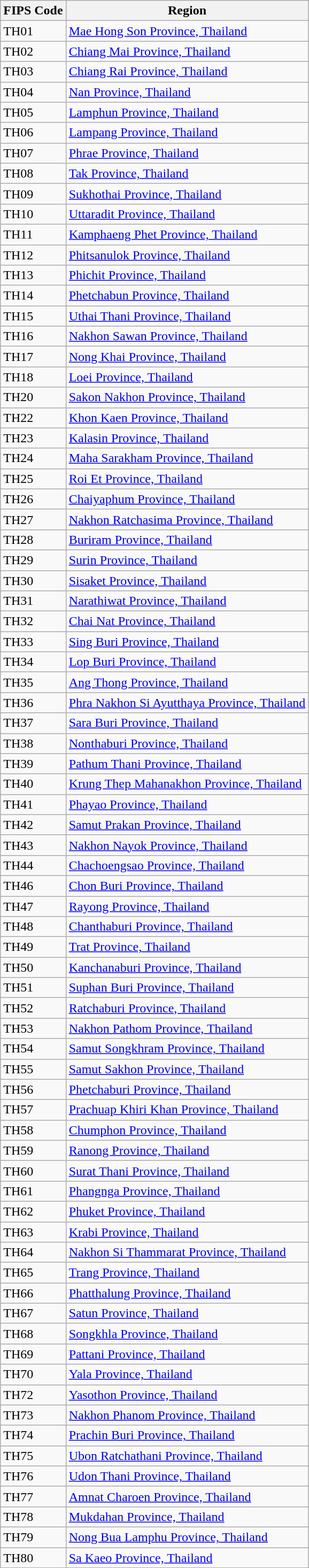<table class="wikitable">
<tr>
<th>FIPS Code</th>
<th>Region</th>
</tr>
<tr>
<td>TH01</td>
<td><a href='#'>Mae Hong Son Province, Thailand</a></td>
</tr>
<tr>
<td>TH02</td>
<td><a href='#'>Chiang Mai Province, Thailand</a></td>
</tr>
<tr>
<td>TH03</td>
<td><a href='#'>Chiang Rai Province, Thailand</a></td>
</tr>
<tr>
<td>TH04</td>
<td><a href='#'>Nan Province, Thailand</a></td>
</tr>
<tr>
<td>TH05</td>
<td><a href='#'>Lamphun Province, Thailand</a></td>
</tr>
<tr>
<td>TH06</td>
<td><a href='#'>Lampang Province, Thailand</a></td>
</tr>
<tr>
<td>TH07</td>
<td><a href='#'>Phrae Province, Thailand</a></td>
</tr>
<tr>
<td>TH08</td>
<td><a href='#'>Tak Province, Thailand</a></td>
</tr>
<tr>
<td>TH09</td>
<td><a href='#'>Sukhothai Province, Thailand</a></td>
</tr>
<tr>
<td>TH10</td>
<td><a href='#'>Uttaradit Province, Thailand</a></td>
</tr>
<tr>
<td>TH11</td>
<td><a href='#'>Kamphaeng Phet Province, Thailand</a></td>
</tr>
<tr>
<td>TH12</td>
<td><a href='#'>Phitsanulok Province, Thailand</a></td>
</tr>
<tr>
<td>TH13</td>
<td><a href='#'>Phichit Province, Thailand</a></td>
</tr>
<tr>
<td>TH14</td>
<td><a href='#'>Phetchabun Province, Thailand</a></td>
</tr>
<tr>
<td>TH15</td>
<td><a href='#'>Uthai Thani Province, Thailand</a></td>
</tr>
<tr>
<td>TH16</td>
<td><a href='#'>Nakhon Sawan Province, Thailand</a></td>
</tr>
<tr>
<td>TH17</td>
<td><a href='#'>Nong Khai Province, Thailand</a></td>
</tr>
<tr>
<td>TH18</td>
<td><a href='#'>Loei Province, Thailand</a></td>
</tr>
<tr>
<td>TH20</td>
<td><a href='#'>Sakon Nakhon Province, Thailand</a></td>
</tr>
<tr>
<td>TH22</td>
<td><a href='#'>Khon Kaen Province, Thailand</a></td>
</tr>
<tr>
<td>TH23</td>
<td><a href='#'>Kalasin Province, Thailand</a></td>
</tr>
<tr>
<td>TH24</td>
<td><a href='#'>Maha Sarakham Province, Thailand</a></td>
</tr>
<tr>
<td>TH25</td>
<td><a href='#'>Roi Et Province, Thailand</a></td>
</tr>
<tr>
<td>TH26</td>
<td><a href='#'>Chaiyaphum Province, Thailand</a></td>
</tr>
<tr>
<td>TH27</td>
<td><a href='#'>Nakhon Ratchasima Province, Thailand</a></td>
</tr>
<tr>
<td>TH28</td>
<td><a href='#'>Buriram Province, Thailand</a></td>
</tr>
<tr>
<td>TH29</td>
<td><a href='#'>Surin Province, Thailand</a></td>
</tr>
<tr>
<td>TH30</td>
<td><a href='#'>Sisaket Province, Thailand</a></td>
</tr>
<tr>
<td>TH31</td>
<td><a href='#'>Narathiwat Province, Thailand</a></td>
</tr>
<tr>
<td>TH32</td>
<td><a href='#'>Chai Nat Province, Thailand</a></td>
</tr>
<tr>
<td>TH33</td>
<td><a href='#'>Sing Buri Province, Thailand</a></td>
</tr>
<tr>
<td>TH34</td>
<td><a href='#'>Lop Buri Province, Thailand</a></td>
</tr>
<tr>
<td>TH35</td>
<td><a href='#'>Ang Thong Province, Thailand</a></td>
</tr>
<tr>
<td>TH36</td>
<td><a href='#'>Phra Nakhon Si Ayutthaya Province, Thailand</a></td>
</tr>
<tr>
<td>TH37</td>
<td><a href='#'>Sara Buri Province, Thailand</a></td>
</tr>
<tr>
<td>TH38</td>
<td><a href='#'>Nonthaburi Province, Thailand</a></td>
</tr>
<tr>
<td>TH39</td>
<td><a href='#'>Pathum Thani Province, Thailand</a></td>
</tr>
<tr>
<td>TH40</td>
<td><a href='#'>Krung Thep Mahanakhon Province, Thailand</a></td>
</tr>
<tr>
<td>TH41</td>
<td><a href='#'>Phayao Province, Thailand</a></td>
</tr>
<tr>
<td>TH42</td>
<td><a href='#'>Samut Prakan Province, Thailand</a></td>
</tr>
<tr>
<td>TH43</td>
<td><a href='#'>Nakhon Nayok Province, Thailand</a></td>
</tr>
<tr>
<td>TH44</td>
<td><a href='#'>Chachoengsao Province, Thailand</a></td>
</tr>
<tr>
<td>TH46</td>
<td><a href='#'>Chon Buri Province, Thailand</a></td>
</tr>
<tr>
<td>TH47</td>
<td><a href='#'>Rayong Province, Thailand</a></td>
</tr>
<tr>
<td>TH48</td>
<td><a href='#'>Chanthaburi Province, Thailand</a></td>
</tr>
<tr>
<td>TH49</td>
<td><a href='#'>Trat Province, Thailand</a></td>
</tr>
<tr>
<td>TH50</td>
<td><a href='#'>Kanchanaburi Province, Thailand</a></td>
</tr>
<tr>
<td>TH51</td>
<td><a href='#'>Suphan Buri Province, Thailand</a></td>
</tr>
<tr>
<td>TH52</td>
<td><a href='#'>Ratchaburi Province, Thailand</a></td>
</tr>
<tr>
<td>TH53</td>
<td><a href='#'>Nakhon Pathom Province, Thailand</a></td>
</tr>
<tr>
<td>TH54</td>
<td><a href='#'>Samut Songkhram Province, Thailand</a></td>
</tr>
<tr>
<td>TH55</td>
<td><a href='#'>Samut Sakhon Province, Thailand</a></td>
</tr>
<tr>
<td>TH56</td>
<td><a href='#'>Phetchaburi Province, Thailand</a></td>
</tr>
<tr>
<td>TH57</td>
<td><a href='#'>Prachuap Khiri Khan Province, Thailand</a></td>
</tr>
<tr>
<td>TH58</td>
<td><a href='#'>Chumphon Province, Thailand</a></td>
</tr>
<tr>
<td>TH59</td>
<td><a href='#'>Ranong Province, Thailand</a></td>
</tr>
<tr>
<td>TH60</td>
<td><a href='#'>Surat Thani Province, Thailand</a></td>
</tr>
<tr>
<td>TH61</td>
<td><a href='#'>Phangnga Province, Thailand</a></td>
</tr>
<tr>
<td>TH62</td>
<td><a href='#'>Phuket Province, Thailand</a></td>
</tr>
<tr>
<td>TH63</td>
<td><a href='#'>Krabi Province, Thailand</a></td>
</tr>
<tr>
<td>TH64</td>
<td><a href='#'>Nakhon Si Thammarat Province, Thailand</a></td>
</tr>
<tr>
<td>TH65</td>
<td><a href='#'>Trang Province, Thailand</a></td>
</tr>
<tr>
<td>TH66</td>
<td><a href='#'>Phatthalung Province, Thailand</a></td>
</tr>
<tr>
<td>TH67</td>
<td><a href='#'>Satun Province, Thailand</a></td>
</tr>
<tr>
<td>TH68</td>
<td><a href='#'>Songkhla Province, Thailand</a></td>
</tr>
<tr>
<td>TH69</td>
<td><a href='#'>Pattani Province, Thailand</a></td>
</tr>
<tr>
<td>TH70</td>
<td><a href='#'>Yala Province, Thailand</a></td>
</tr>
<tr>
<td>TH72</td>
<td><a href='#'>Yasothon Province, Thailand</a></td>
</tr>
<tr>
<td>TH73</td>
<td><a href='#'>Nakhon Phanom Province, Thailand</a></td>
</tr>
<tr>
<td>TH74</td>
<td><a href='#'>Prachin Buri Province, Thailand</a></td>
</tr>
<tr>
<td>TH75</td>
<td><a href='#'>Ubon Ratchathani Province, Thailand</a></td>
</tr>
<tr>
<td>TH76</td>
<td><a href='#'>Udon Thani Province, Thailand</a></td>
</tr>
<tr>
<td>TH77</td>
<td><a href='#'>Amnat Charoen Province, Thailand</a></td>
</tr>
<tr>
<td>TH78</td>
<td><a href='#'>Mukdahan Province, Thailand</a></td>
</tr>
<tr>
<td>TH79</td>
<td><a href='#'>Nong Bua Lamphu Province, Thailand</a></td>
</tr>
<tr>
<td>TH80</td>
<td><a href='#'>Sa Kaeo Province, Thailand</a></td>
</tr>
</table>
